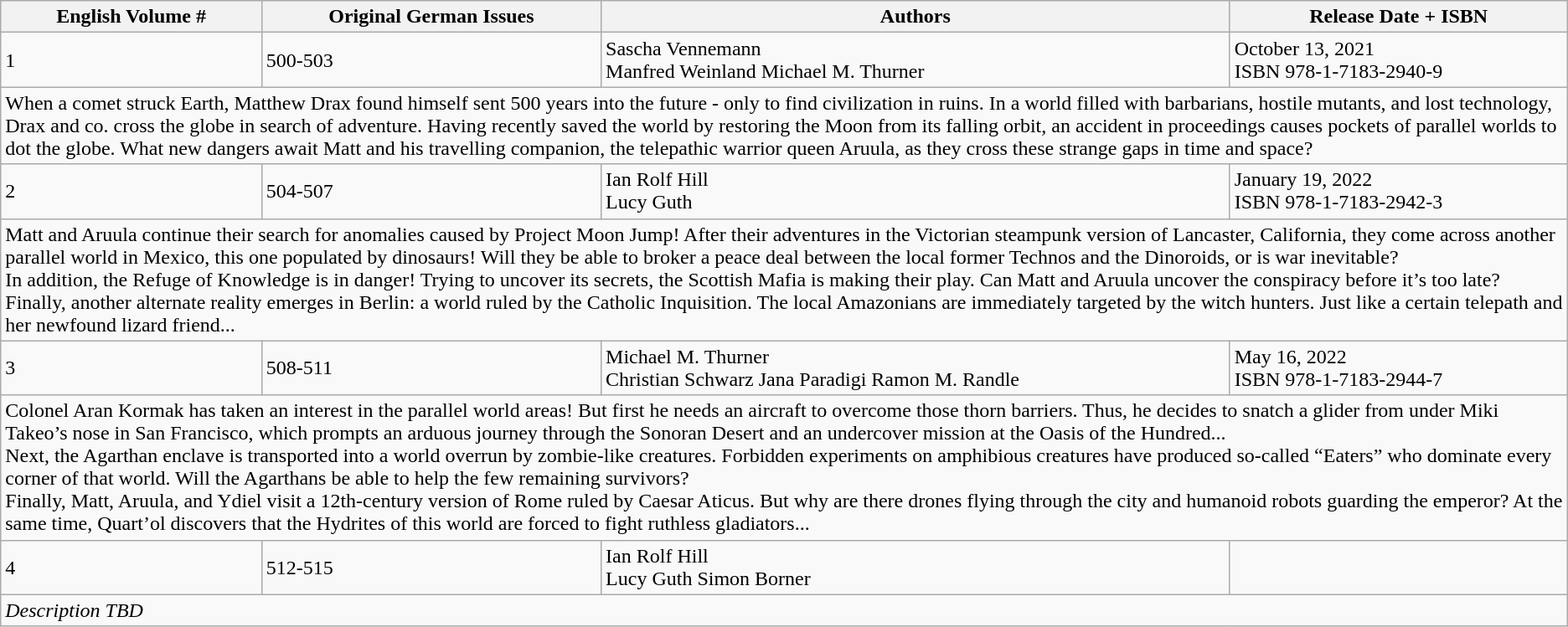<table class="wikitable">
<tr>
<th>English Volume #</th>
<th>Original German Issues</th>
<th>Authors</th>
<th>Release Date + ISBN</th>
</tr>
<tr>
<td>1</td>
<td>500-503</td>
<td>Sascha Vennemann<br>Manfred Weinland
Michael M. Thurner</td>
<td>October 13, 2021<br>ISBN 978-1-7183-2940-9</td>
</tr>
<tr>
<td colspan="4">When a comet struck Earth, Matthew Drax found himself sent 500 years into the future - only to find civilization in ruins. In a world filled with barbarians, hostile mutants, and lost technology, Drax and co. cross the globe in search of adventure. Having recently saved the world by restoring the Moon from its falling orbit, an accident in proceedings causes pockets of parallel worlds to dot the globe. What new dangers await Matt and his travelling companion, the telepathic warrior queen Aruula, as they cross these strange gaps in time and space?</td>
</tr>
<tr>
<td>2</td>
<td>504-507</td>
<td>Ian Rolf Hill<br>Lucy Guth</td>
<td>January 19, 2022<br>ISBN 978-1-7183-2942-3</td>
</tr>
<tr>
<td colspan="4">Matt and Aruula continue their search for anomalies caused by Project Moon Jump! After their adventures in the Victorian steampunk version of Lancaster, California, they come across another parallel world in Mexico, this one populated by dinosaurs! Will they be able to broker a peace deal between the local former Technos and the Dinoroids, or is war inevitable?<br>In addition, the Refuge of Knowledge is in danger! Trying to uncover its secrets, the Scottish Mafia is making their play. Can Matt and Aruula uncover the conspiracy before it’s too late?<br>Finally, another alternate reality emerges in Berlin: a world ruled by the Catholic Inquisition. The local Amazonians are immediately targeted by the witch hunters. Just like a certain telepath and her newfound lizard friend...</td>
</tr>
<tr>
<td>3</td>
<td>508-511</td>
<td>Michael M. Thurner<br>Christian Schwarz
Jana Paradigi
Ramon M. Randle</td>
<td>May 16, 2022<br>ISBN 978-1-7183-2944-7</td>
</tr>
<tr>
<td colspan="4">Colonel Aran Kormak has taken an interest in the parallel world areas! But first he needs an aircraft to overcome those thorn barriers. Thus, he decides to snatch a glider from under Miki Takeo’s nose in San Francisco, which prompts an arduous journey through the Sonoran Desert and an undercover mission at the Oasis of the Hundred...<br>Next, the Agarthan enclave is transported into a world overrun by zombie-like creatures. Forbidden experiments on amphibious creatures have produced so-called “Eaters” who dominate every corner of that world. Will the Agarthans be able to help the few remaining survivors?<br>Finally, Matt, Aruula, and Ydiel visit a 12th-century version of Rome ruled by Caesar Aticus. But why are there drones flying through the city and humanoid robots guarding the emperor? At the same time, Quart’ol discovers that the Hydrites of this world are forced to fight ruthless gladiators...</td>
</tr>
<tr>
<td>4</td>
<td>512-515</td>
<td>Ian Rolf Hill<br>Lucy Guth
Simon Borner</td>
<td></td>
</tr>
<tr>
<td colspan="4"><em>Description TBD</em></td>
</tr>
</table>
